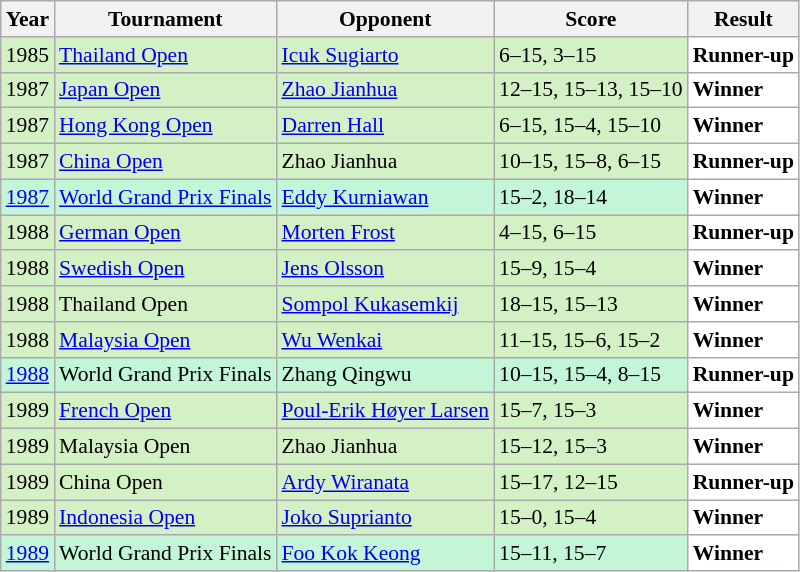<table class="sortable wikitable" style="font-size: 90%;">
<tr>
<th>Year</th>
<th>Tournament</th>
<th>Opponent</th>
<th>Score</th>
<th>Result</th>
</tr>
<tr style="background:#D4F1C5">
<td align="center">1985</td>
<td align="left"><a href='#'>Thailand Open</a></td>
<td align="left"> <a href='#'>Icuk Sugiarto</a></td>
<td align="left">6–15, 3–15</td>
<td style="text-align:left; background:white"> <strong>Runner-up</strong></td>
</tr>
<tr style="background:#D4F1C5">
<td align="center">1987</td>
<td align="left"><a href='#'>Japan Open</a></td>
<td align="left"> <a href='#'>Zhao Jianhua</a></td>
<td align="left">12–15, 15–13, 15–10</td>
<td style="text-align:left; background:white"> <strong>Winner</strong></td>
</tr>
<tr style="background:#D4F1C5">
<td align="center">1987</td>
<td align="left"><a href='#'>Hong Kong Open</a></td>
<td align="left"> <a href='#'>Darren Hall</a></td>
<td align="left">6–15, 15–4, 15–10</td>
<td style="text-align:left; background:white"> <strong>Winner</strong></td>
</tr>
<tr style="background:#D4F1C5">
<td align="center">1987</td>
<td align="left"><a href='#'>China Open</a></td>
<td align="left"> Zhao Jianhua</td>
<td align="left">10–15, 15–8, 6–15</td>
<td style="text-align:left; background:white"> <strong>Runner-up</strong></td>
</tr>
<tr style="background:#C3F6D7">
<td align="center"><a href='#'>1987</a></td>
<td align="left"><a href='#'>World Grand Prix Finals</a></td>
<td align="left"> <a href='#'>Eddy Kurniawan</a></td>
<td align="left">15–2, 18–14</td>
<td style="text-align:left; background:white"> <strong>Winner</strong></td>
</tr>
<tr style="background:#D4F1C5">
<td align="center">1988</td>
<td align="left"><a href='#'>German Open</a></td>
<td align="left"> <a href='#'>Morten Frost</a></td>
<td align="left">4–15, 6–15</td>
<td style="text-align:left; background:white"> <strong>Runner-up</strong></td>
</tr>
<tr style="background:#D4F1C5">
<td align="center">1988</td>
<td align="left"><a href='#'>Swedish Open</a></td>
<td align="left"> <a href='#'>Jens Olsson</a></td>
<td align="left">15–9, 15–4</td>
<td style="text-align:left; background:white"> <strong>Winner</strong></td>
</tr>
<tr style="background:#D4F1C5">
<td align="center">1988</td>
<td align="left">Thailand Open</td>
<td align="left"> <a href='#'>Sompol Kukasemkij</a></td>
<td align="left">18–15, 15–13</td>
<td style="text-align:left; background:white"> <strong>Winner</strong></td>
</tr>
<tr style="background:#D4F1C5">
<td align="center">1988</td>
<td align="left"><a href='#'>Malaysia Open</a></td>
<td align="left"> <a href='#'>Wu Wenkai</a></td>
<td align="left">11–15, 15–6, 15–2</td>
<td style="text-align:left; background:white"> <strong>Winner</strong></td>
</tr>
<tr style="background:#C3F6D7">
<td align="center"><a href='#'>1988</a></td>
<td align="left">World Grand Prix Finals</td>
<td align="left"> Zhang Qingwu</td>
<td align="left">10–15, 15–4, 8–15</td>
<td style="text-align:left; background:white"> <strong>Runner-up</strong></td>
</tr>
<tr style="background:#D4F1C5">
<td align="center">1989</td>
<td align="left"><a href='#'>French Open</a></td>
<td align="left"> <a href='#'>Poul-Erik Høyer Larsen</a></td>
<td align="left">15–7, 15–3</td>
<td style="text-align:left; background:white"> <strong>Winner</strong></td>
</tr>
<tr style="background:#D4F1C5">
<td align="center">1989</td>
<td align="left">Malaysia Open</td>
<td align="left"> Zhao Jianhua</td>
<td align="left">15–12, 15–3</td>
<td style="text-align:left; background:white"> <strong>Winner</strong></td>
</tr>
<tr style="background:#D4F1C5">
<td align="center">1989</td>
<td align="left">China Open</td>
<td align="left"> <a href='#'>Ardy Wiranata</a></td>
<td align="left">15–17, 12–15</td>
<td style="text-align:left; background:white"> <strong>Runner-up</strong></td>
</tr>
<tr style="background:#D4F1C5">
<td align="center">1989</td>
<td align="left"><a href='#'>Indonesia Open</a></td>
<td align="left"> <a href='#'>Joko Suprianto</a></td>
<td align="left">15–0, 15–4</td>
<td style="text-align:left; background:white"> <strong>Winner</strong></td>
</tr>
<tr style="background:#C3F6D7">
<td align="center"><a href='#'>1989</a></td>
<td align="left">World Grand Prix Finals</td>
<td align="left"> <a href='#'>Foo Kok Keong</a></td>
<td align="left">15–11, 15–7</td>
<td style="text-align:left; background:white"> <strong>Winner</strong></td>
</tr>
</table>
